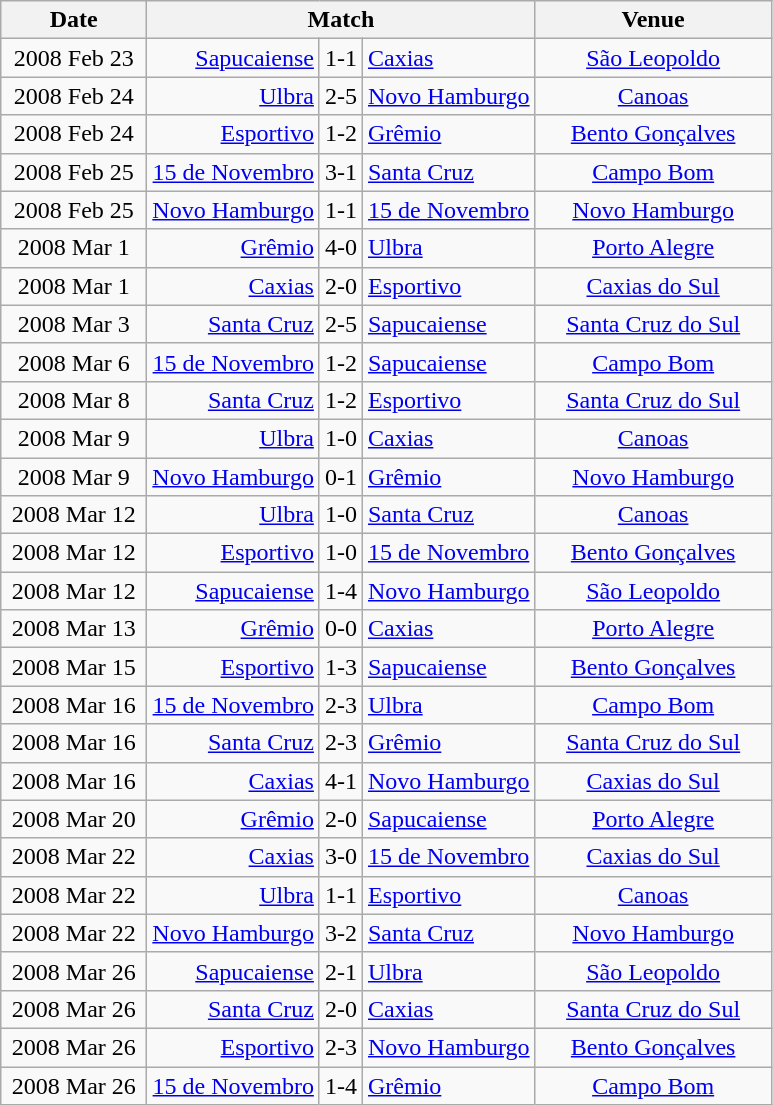<table class="wikitable" style="text-align: center; float:left; margin-right:1em;">
<tr>
<th align=center width=90>Date</th>
<th colspan=3>Match</th>
<th width=150>Venue</th>
</tr>
<tr>
<td>2008 Feb 23</td>
<td align=right><a href='#'>Sapucaiense</a></td>
<td>1-1</td>
<td align=left><a href='#'>Caxias</a></td>
<td><a href='#'>São Leopoldo</a></td>
</tr>
<tr>
<td>2008 Feb 24</td>
<td align=right><a href='#'>Ulbra</a></td>
<td>2-5</td>
<td align=left><a href='#'>Novo Hamburgo</a></td>
<td><a href='#'>Canoas</a></td>
</tr>
<tr>
<td>2008 Feb 24</td>
<td align=right><a href='#'>Esportivo</a></td>
<td>1-2</td>
<td align=left><a href='#'>Grêmio</a></td>
<td><a href='#'>Bento Gonçalves</a></td>
</tr>
<tr>
<td>2008 Feb 25</td>
<td align=right><a href='#'>15 de Novembro</a></td>
<td>3-1</td>
<td align=left><a href='#'>Santa Cruz</a></td>
<td><a href='#'>Campo Bom</a></td>
</tr>
<tr>
<td>2008 Feb 25</td>
<td align=right><a href='#'>Novo Hamburgo</a></td>
<td>1-1</td>
<td align=left><a href='#'>15 de Novembro</a></td>
<td><a href='#'>Novo Hamburgo</a></td>
</tr>
<tr>
<td>2008 Mar 1</td>
<td align=right><a href='#'>Grêmio</a></td>
<td>4-0</td>
<td align=left><a href='#'>Ulbra</a></td>
<td><a href='#'>Porto Alegre</a></td>
</tr>
<tr>
<td>2008 Mar 1</td>
<td align=right><a href='#'>Caxias</a></td>
<td>2-0</td>
<td align=left><a href='#'>Esportivo</a></td>
<td><a href='#'>Caxias do Sul</a></td>
</tr>
<tr>
<td>2008 Mar 3</td>
<td align=right><a href='#'>Santa Cruz</a></td>
<td>2-5</td>
<td align=left><a href='#'>Sapucaiense</a></td>
<td><a href='#'>Santa Cruz do Sul</a></td>
</tr>
<tr>
<td>2008 Mar 6</td>
<td align=right><a href='#'>15 de Novembro</a></td>
<td>1-2</td>
<td align=left><a href='#'>Sapucaiense</a></td>
<td><a href='#'>Campo Bom</a></td>
</tr>
<tr>
<td>2008 Mar 8</td>
<td align=right><a href='#'>Santa Cruz</a></td>
<td>1-2</td>
<td align=left><a href='#'>Esportivo</a></td>
<td><a href='#'>Santa Cruz do Sul</a></td>
</tr>
<tr>
<td>2008 Mar 9</td>
<td align=right><a href='#'>Ulbra</a></td>
<td>1-0</td>
<td align=left><a href='#'>Caxias</a></td>
<td><a href='#'>Canoas</a></td>
</tr>
<tr>
<td>2008 Mar 9</td>
<td align=right><a href='#'>Novo Hamburgo</a></td>
<td>0-1</td>
<td align=left><a href='#'>Grêmio</a></td>
<td><a href='#'>Novo Hamburgo</a></td>
</tr>
<tr>
<td>2008 Mar 12</td>
<td align=right><a href='#'>Ulbra</a></td>
<td>1-0</td>
<td align=left><a href='#'>Santa Cruz</a></td>
<td><a href='#'>Canoas</a></td>
</tr>
<tr>
<td>2008 Mar 12</td>
<td align=right><a href='#'>Esportivo</a></td>
<td>1-0</td>
<td align=left><a href='#'>15 de Novembro</a></td>
<td><a href='#'>Bento Gonçalves</a></td>
</tr>
<tr>
<td>2008 Mar 12</td>
<td align=right><a href='#'>Sapucaiense</a></td>
<td>1-4</td>
<td align=left><a href='#'>Novo Hamburgo</a></td>
<td><a href='#'>São Leopoldo</a></td>
</tr>
<tr>
<td>2008 Mar 13</td>
<td align=right><a href='#'>Grêmio</a></td>
<td>0-0</td>
<td align=left><a href='#'>Caxias</a></td>
<td><a href='#'>Porto Alegre</a></td>
</tr>
<tr>
<td>2008 Mar 15</td>
<td align=right><a href='#'>Esportivo</a></td>
<td>1-3</td>
<td align=left><a href='#'>Sapucaiense</a></td>
<td><a href='#'>Bento Gonçalves</a></td>
</tr>
<tr>
<td>2008 Mar 16</td>
<td align=right><a href='#'>15 de Novembro</a></td>
<td>2-3</td>
<td align=left><a href='#'>Ulbra</a></td>
<td><a href='#'>Campo Bom</a></td>
</tr>
<tr>
<td>2008 Mar 16</td>
<td align=right><a href='#'>Santa Cruz</a></td>
<td>2-3</td>
<td align=left><a href='#'>Grêmio</a></td>
<td><a href='#'>Santa Cruz do Sul</a></td>
</tr>
<tr>
<td>2008 Mar 16</td>
<td align=right><a href='#'>Caxias</a></td>
<td>4-1</td>
<td align=left><a href='#'>Novo Hamburgo</a></td>
<td><a href='#'>Caxias do Sul</a></td>
</tr>
<tr>
<td>2008 Mar 20</td>
<td align=right><a href='#'>Grêmio</a></td>
<td>2-0</td>
<td align=left><a href='#'>Sapucaiense</a></td>
<td><a href='#'>Porto Alegre</a></td>
</tr>
<tr>
<td>2008 Mar 22</td>
<td align=right><a href='#'>Caxias</a></td>
<td>3-0</td>
<td align=left><a href='#'>15 de Novembro</a></td>
<td><a href='#'>Caxias do Sul</a></td>
</tr>
<tr>
<td>2008 Mar 22</td>
<td align=right><a href='#'>Ulbra</a></td>
<td>1-1</td>
<td align=left><a href='#'>Esportivo</a></td>
<td><a href='#'>Canoas</a></td>
</tr>
<tr>
<td>2008 Mar 22</td>
<td align=right><a href='#'>Novo Hamburgo</a></td>
<td>3-2</td>
<td align=left><a href='#'>Santa Cruz</a></td>
<td><a href='#'>Novo Hamburgo</a></td>
</tr>
<tr>
<td>2008 Mar 26</td>
<td align=right><a href='#'>Sapucaiense</a></td>
<td>2-1</td>
<td align=left><a href='#'>Ulbra</a></td>
<td><a href='#'>São Leopoldo</a></td>
</tr>
<tr>
<td>2008 Mar 26</td>
<td align=right><a href='#'>Santa Cruz</a></td>
<td>2-0</td>
<td align=left><a href='#'>Caxias</a></td>
<td><a href='#'>Santa Cruz do Sul</a></td>
</tr>
<tr>
<td>2008 Mar 26</td>
<td align=right><a href='#'>Esportivo</a></td>
<td>2-3</td>
<td align=left><a href='#'>Novo Hamburgo</a></td>
<td><a href='#'>Bento Gonçalves</a></td>
</tr>
<tr>
<td>2008 Mar 26</td>
<td align=right><a href='#'>15 de Novembro</a></td>
<td>1-4</td>
<td align=left><a href='#'>Grêmio</a></td>
<td><a href='#'>Campo Bom</a></td>
</tr>
</table>
